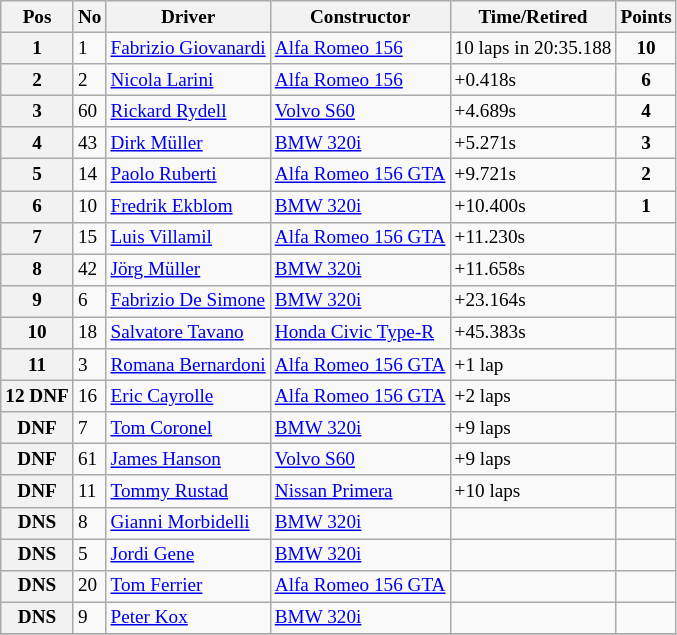<table class="wikitable" style="font-size: 80%;">
<tr>
<th>Pos</th>
<th>No</th>
<th>Driver</th>
<th>Constructor</th>
<th>Time/Retired</th>
<th>Points</th>
</tr>
<tr>
<th>1</th>
<td>1</td>
<td> <a href='#'>Fabrizio Giovanardi</a></td>
<td><a href='#'>Alfa Romeo 156</a></td>
<td>10 laps in 20:35.188</td>
<td style="text-align:center"><strong>10</strong></td>
</tr>
<tr>
<th>2</th>
<td>2</td>
<td> <a href='#'>Nicola Larini</a></td>
<td><a href='#'>Alfa Romeo 156</a></td>
<td>+0.418s</td>
<td style="text-align:center"><strong>6</strong></td>
</tr>
<tr>
<th>3</th>
<td>60</td>
<td> <a href='#'>Rickard Rydell</a></td>
<td><a href='#'>Volvo S60</a></td>
<td>+4.689s</td>
<td style="text-align:center"><strong>4</strong></td>
</tr>
<tr>
<th>4</th>
<td>43</td>
<td> <a href='#'>Dirk Müller</a></td>
<td><a href='#'>BMW 320i</a></td>
<td>+5.271s</td>
<td style="text-align:center"><strong>3</strong></td>
</tr>
<tr>
<th>5</th>
<td>14</td>
<td> <a href='#'>Paolo Ruberti</a></td>
<td><a href='#'>Alfa Romeo 156 GTA</a></td>
<td>+9.721s</td>
<td style="text-align:center"><strong>2</strong></td>
</tr>
<tr>
<th>6</th>
<td>10</td>
<td> <a href='#'>Fredrik Ekblom</a></td>
<td><a href='#'>BMW 320i</a></td>
<td>+10.400s</td>
<td style="text-align:center"><strong>1</strong></td>
</tr>
<tr>
<th>7</th>
<td>15</td>
<td> <a href='#'>Luis Villamil</a></td>
<td><a href='#'>Alfa Romeo 156 GTA</a></td>
<td>+11.230s</td>
<td></td>
</tr>
<tr>
<th>8</th>
<td>42</td>
<td> <a href='#'>Jörg Müller</a></td>
<td><a href='#'>BMW 320i</a></td>
<td>+11.658s</td>
<td></td>
</tr>
<tr>
<th>9</th>
<td>6</td>
<td> <a href='#'>Fabrizio De Simone</a></td>
<td><a href='#'>BMW 320i</a></td>
<td>+23.164s</td>
<td></td>
</tr>
<tr>
<th>10</th>
<td>18</td>
<td> <a href='#'>Salvatore Tavano</a></td>
<td><a href='#'>Honda Civic Type-R</a></td>
<td>+45.383s</td>
<td></td>
</tr>
<tr>
<th>11</th>
<td>3</td>
<td> <a href='#'>Romana Bernardoni</a></td>
<td><a href='#'>Alfa Romeo 156 GTA</a></td>
<td>+1 lap</td>
<td></td>
</tr>
<tr>
<th>12 DNF</th>
<td>16</td>
<td> <a href='#'>Eric Cayrolle</a></td>
<td><a href='#'>Alfa Romeo 156 GTA</a></td>
<td>+2 laps</td>
<td></td>
</tr>
<tr>
<th>DNF</th>
<td>7</td>
<td> <a href='#'>Tom Coronel</a></td>
<td><a href='#'>BMW 320i</a></td>
<td>+9 laps</td>
<td></td>
</tr>
<tr>
<th>DNF</th>
<td>61</td>
<td> <a href='#'>James Hanson</a></td>
<td><a href='#'>Volvo S60</a></td>
<td>+9 laps</td>
<td></td>
</tr>
<tr>
<th>DNF</th>
<td>11</td>
<td> <a href='#'>Tommy Rustad</a></td>
<td><a href='#'>Nissan Primera</a></td>
<td>+10 laps</td>
<td></td>
</tr>
<tr>
<th>DNS</th>
<td>8</td>
<td> <a href='#'>Gianni Morbidelli</a></td>
<td><a href='#'>BMW 320i</a></td>
<td></td>
<td></td>
</tr>
<tr>
<th>DNS</th>
<td>5</td>
<td> <a href='#'>Jordi Gene</a></td>
<td><a href='#'>BMW 320i</a></td>
<td></td>
<td></td>
</tr>
<tr>
<th>DNS</th>
<td>20</td>
<td> <a href='#'>Tom Ferrier</a></td>
<td><a href='#'>Alfa Romeo 156 GTA</a></td>
<td></td>
<td></td>
</tr>
<tr>
<th>DNS</th>
<td>9</td>
<td> <a href='#'>Peter Kox</a></td>
<td><a href='#'>BMW 320i</a></td>
<td></td>
<td></td>
</tr>
<tr>
</tr>
</table>
